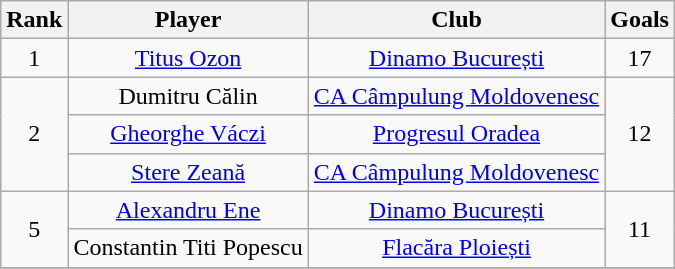<table class="wikitable sortable" style="text-align:center">
<tr>
<th>Rank</th>
<th>Player</th>
<th>Club</th>
<th>Goals</th>
</tr>
<tr>
<td rowspan=1 align=center>1</td>
<td><a href='#'>Titus Ozon</a></td>
<td><a href='#'>Dinamo București</a></td>
<td rowspan=1 align=center>17</td>
</tr>
<tr>
<td rowspan=3 align=center>2</td>
<td>Dumitru Călin</td>
<td><a href='#'>CA Câmpulung Moldovenesc</a></td>
<td rowspan=3 align=center>12</td>
</tr>
<tr>
<td><a href='#'>Gheorghe Váczi</a></td>
<td><a href='#'>Progresul Oradea</a></td>
</tr>
<tr>
<td><a href='#'>Stere Zeană</a></td>
<td><a href='#'>CA Câmpulung Moldovenesc</a></td>
</tr>
<tr>
<td rowspan=2 align=center>5</td>
<td><a href='#'>Alexandru Ene</a></td>
<td><a href='#'>Dinamo București</a></td>
<td rowspan=2 align=center>11</td>
</tr>
<tr>
<td>Constantin Titi Popescu</td>
<td><a href='#'>Flacăra Ploiești</a></td>
</tr>
<tr>
</tr>
</table>
